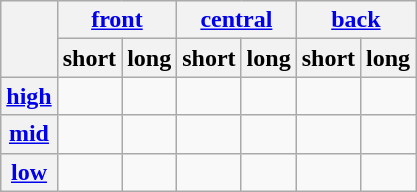<table class="wikitable" style="text-align:center">
<tr>
<th rowspan="2"></th>
<th colspan="2"><a href='#'>front</a></th>
<th colspan="2"><a href='#'>central</a></th>
<th colspan="2"><a href='#'>back</a></th>
</tr>
<tr>
<th>short</th>
<th>long</th>
<th>short</th>
<th>long</th>
<th>short</th>
<th>long</th>
</tr>
<tr>
<th><a href='#'>high</a></th>
<td> </td>
<td></td>
<td> </td>
<td></td>
<td></td>
<td></td>
</tr>
<tr>
<th><a href='#'>mid</a></th>
<td></td>
<td></td>
<td></td>
<td></td>
<td> </td>
<td></td>
</tr>
<tr>
<th><a href='#'>low</a></th>
<td> </td>
<td></td>
<td></td>
<td></td>
<td> </td>
<td></td>
</tr>
</table>
